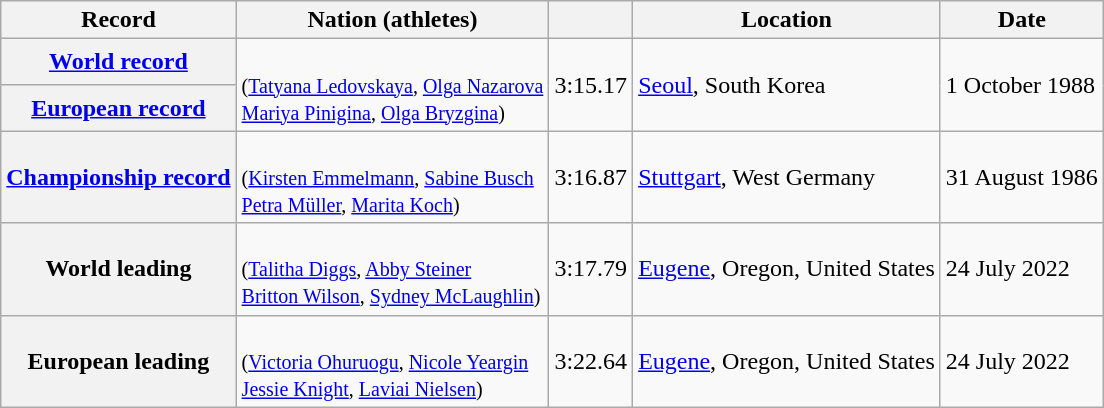<table class="wikitable">
<tr>
<th scope="col">Record</th>
<th scope="col">Nation (athletes)</th>
<th scope="col"></th>
<th scope="col">Location</th>
<th scope="col">Date</th>
</tr>
<tr>
<th scope="row"><a href='#'>World record</a></th>
<td rowspan=2><br><small>(<a href='#'>Tatyana Ledovskaya</a>, <a href='#'>Olga Nazarova</a><br><a href='#'>Mariya Pinigina</a>, <a href='#'>Olga Bryzgina</a>)</small></td>
<td rowspan=2>3:15.17</td>
<td rowspan=2><a href='#'>Seoul</a>, South Korea</td>
<td rowspan=2>1 October 1988</td>
</tr>
<tr>
<th scope="row"><a href='#'>European record</a></th>
</tr>
<tr>
<th scope="row"><a href='#'>Championship record</a></th>
<td><br><small>(<a href='#'>Kirsten Emmelmann</a>, <a href='#'>Sabine Busch</a><br> <a href='#'>Petra Müller</a>, <a href='#'>Marita Koch</a>)</small></td>
<td>3:16.87</td>
<td><a href='#'>Stuttgart</a>, West Germany</td>
<td>31 August 1986</td>
</tr>
<tr>
<th scope="row">World leading</th>
<td><br><small>(<a href='#'>Talitha Diggs</a>, <a href='#'>Abby Steiner</a><br><a href='#'>Britton Wilson</a>, <a href='#'>Sydney McLaughlin</a>)</small></td>
<td>3:17.79</td>
<td><a href='#'>Eugene</a>, Oregon, United States</td>
<td>24 July 2022</td>
</tr>
<tr>
<th scope="row">European leading</th>
<td><br><small>(<a href='#'>Victoria Ohuruogu</a>, <a href='#'>Nicole Yeargin</a><br><a href='#'>Jessie Knight</a>, <a href='#'>Laviai Nielsen</a>)</small></td>
<td>3:22.64</td>
<td><a href='#'>Eugene</a>, Oregon, United States</td>
<td>24 July 2022</td>
</tr>
</table>
